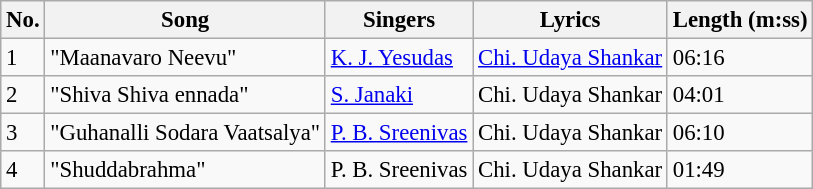<table class="wikitable" style="font-size:95%;">
<tr>
<th>No.</th>
<th>Song</th>
<th>Singers</th>
<th>Lyrics</th>
<th>Length (m:ss)</th>
</tr>
<tr>
<td>1</td>
<td>"Maanavaro Neevu"</td>
<td><a href='#'>K. J. Yesudas</a></td>
<td><a href='#'>Chi. Udaya Shankar</a></td>
<td>06:16</td>
</tr>
<tr>
<td>2</td>
<td>"Shiva Shiva ennada"</td>
<td><a href='#'>S. Janaki</a></td>
<td>Chi. Udaya Shankar</td>
<td>04:01</td>
</tr>
<tr>
<td>3</td>
<td>"Guhanalli Sodara Vaatsalya"</td>
<td><a href='#'>P. B. Sreenivas</a></td>
<td>Chi. Udaya Shankar</td>
<td>06:10</td>
</tr>
<tr>
<td>4</td>
<td>"Shuddabrahma"</td>
<td>P. B. Sreenivas</td>
<td>Chi. Udaya Shankar</td>
<td>01:49</td>
</tr>
</table>
